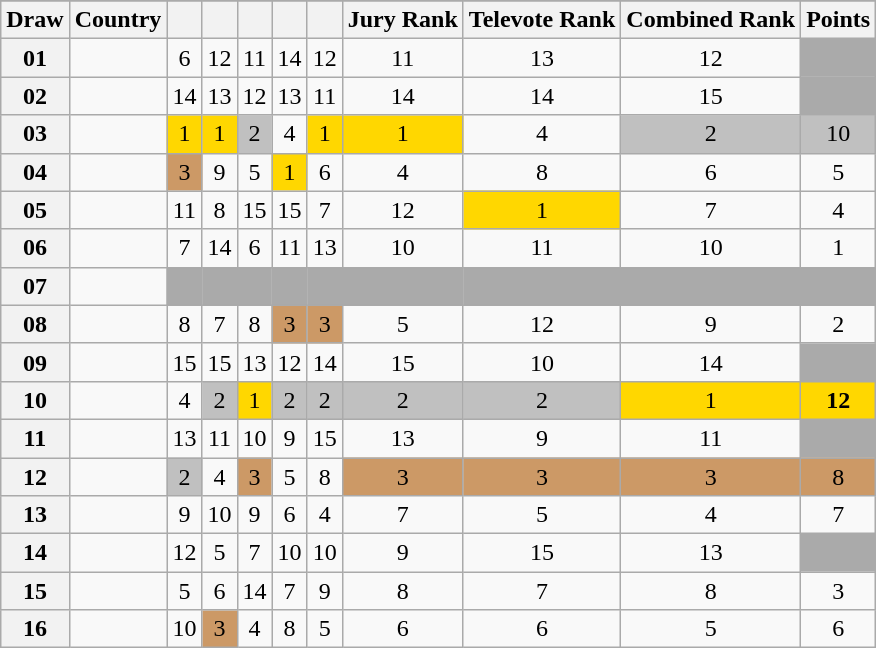<table class="sortable wikitable collapsible plainrowheaders" style="text-align:center;">
<tr>
</tr>
<tr>
<th scope="col">Draw</th>
<th scope="col">Country</th>
<th scope="col"><small></small></th>
<th scope="col"><small></small></th>
<th scope="col"><small></small></th>
<th scope="col"><small></small></th>
<th scope="col"><small></small></th>
<th scope="col">Jury Rank</th>
<th scope="col">Televote Rank</th>
<th scope="col">Combined Rank</th>
<th scope="col">Points</th>
</tr>
<tr>
<th scope="row" style="text-align:center;">01</th>
<td style="text-align:left;"></td>
<td>6</td>
<td>12</td>
<td>11</td>
<td>14</td>
<td>12</td>
<td>11</td>
<td>13</td>
<td>12</td>
<td style="background:#AAAAAA;"></td>
</tr>
<tr>
<th scope="row" style="text-align:center;">02</th>
<td style="text-align:left;"></td>
<td>14</td>
<td>13</td>
<td>12</td>
<td>13</td>
<td>11</td>
<td>14</td>
<td>14</td>
<td>15</td>
<td style="background:#AAAAAA;"></td>
</tr>
<tr>
<th scope="row" style="text-align:center;">03</th>
<td style="text-align:left;"></td>
<td style="background:gold;">1</td>
<td style="background:gold;">1</td>
<td style="background:silver;">2</td>
<td>4</td>
<td style="background:gold;">1</td>
<td style="background:gold;">1</td>
<td>4</td>
<td style="background:silver;">2</td>
<td style="background:silver;">10</td>
</tr>
<tr>
<th scope="row" style="text-align:center;">04</th>
<td style="text-align:left;"></td>
<td style="background:#CC9966;">3</td>
<td>9</td>
<td>5</td>
<td style="background:gold;">1</td>
<td>6</td>
<td>4</td>
<td>8</td>
<td>6</td>
<td>5</td>
</tr>
<tr>
<th scope="row" style="text-align:center;">05</th>
<td style="text-align:left;"></td>
<td>11</td>
<td>8</td>
<td>15</td>
<td>15</td>
<td>7</td>
<td>12</td>
<td style="background:gold;">1</td>
<td>7</td>
<td>4</td>
</tr>
<tr>
<th scope="row" style="text-align:center;">06</th>
<td style="text-align:left;"></td>
<td>7</td>
<td>14</td>
<td>6</td>
<td>11</td>
<td>13</td>
<td>10</td>
<td>11</td>
<td>10</td>
<td>1</td>
</tr>
<tr class="sortbottom">
<th scope="row" style="text-align:center;">07</th>
<td style="text-align:left;"></td>
<td style="background:#AAAAAA;"></td>
<td style="background:#AAAAAA;"></td>
<td style="background:#AAAAAA;"></td>
<td style="background:#AAAAAA;"></td>
<td style="background:#AAAAAA;"></td>
<td style="background:#AAAAAA;"></td>
<td style="background:#AAAAAA;"></td>
<td style="background:#AAAAAA;"></td>
<td style="background:#AAAAAA;"></td>
</tr>
<tr>
<th scope="row" style="text-align:center;">08</th>
<td style="text-align:left;"></td>
<td>8</td>
<td>7</td>
<td>8</td>
<td style="background:#CC9966;">3</td>
<td style="background:#CC9966;">3</td>
<td>5</td>
<td>12</td>
<td>9</td>
<td>2</td>
</tr>
<tr>
<th scope="row" style="text-align:center;">09</th>
<td style="text-align:left;"></td>
<td>15</td>
<td>15</td>
<td>13</td>
<td>12</td>
<td>14</td>
<td>15</td>
<td>10</td>
<td>14</td>
<td style="background:#AAAAAA;"></td>
</tr>
<tr>
<th scope="row" style="text-align:center;">10</th>
<td style="text-align:left;"></td>
<td>4</td>
<td style="background:silver;">2</td>
<td style="background:gold;">1</td>
<td style="background:silver;">2</td>
<td style="background:silver;">2</td>
<td style="background:silver;">2</td>
<td style="background:silver;">2</td>
<td style="background:gold;">1</td>
<td style="background:gold;"><strong>12</strong></td>
</tr>
<tr>
<th scope="row" style="text-align:center;">11</th>
<td style="text-align:left;"></td>
<td>13</td>
<td>11</td>
<td>10</td>
<td>9</td>
<td>15</td>
<td>13</td>
<td>9</td>
<td>11</td>
<td style="background:#AAAAAA;"></td>
</tr>
<tr>
<th scope="row" style="text-align:center;">12</th>
<td style="text-align:left;"></td>
<td style="background:silver;">2</td>
<td>4</td>
<td style="background:#CC9966;">3</td>
<td>5</td>
<td>8</td>
<td style="background:#CC9966;">3</td>
<td style="background:#CC9966;">3</td>
<td style="background:#CC9966;">3</td>
<td style="background:#CC9966;">8</td>
</tr>
<tr>
<th scope="row" style="text-align:center;">13</th>
<td style="text-align:left;"></td>
<td>9</td>
<td>10</td>
<td>9</td>
<td>6</td>
<td>4</td>
<td>7</td>
<td>5</td>
<td>4</td>
<td>7</td>
</tr>
<tr>
<th scope="row" style="text-align:center;">14</th>
<td style="text-align:left;"></td>
<td>12</td>
<td>5</td>
<td>7</td>
<td>10</td>
<td>10</td>
<td>9</td>
<td>15</td>
<td>13</td>
<td style="background:#AAAAAA;"></td>
</tr>
<tr>
<th scope="row" style="text-align:center;">15</th>
<td style="text-align:left;"></td>
<td>5</td>
<td>6</td>
<td>14</td>
<td>7</td>
<td>9</td>
<td>8</td>
<td>7</td>
<td>8</td>
<td>3</td>
</tr>
<tr>
<th scope="row" style="text-align:center;">16</th>
<td style="text-align:left;"></td>
<td>10</td>
<td style="background:#CC9966;">3</td>
<td>4</td>
<td>8</td>
<td>5</td>
<td>6</td>
<td>6</td>
<td>5</td>
<td>6</td>
</tr>
</table>
